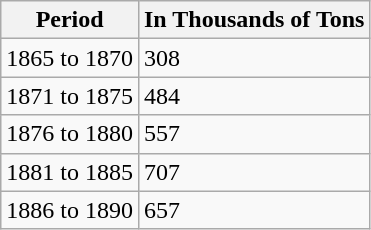<table class="wikitable">
<tr>
<th>Period</th>
<th>In Thousands of Tons</th>
</tr>
<tr>
<td>1865 to 1870</td>
<td>308</td>
</tr>
<tr>
<td>1871 to 1875</td>
<td>484</td>
</tr>
<tr>
<td>1876 to 1880</td>
<td>557</td>
</tr>
<tr>
<td>1881 to 1885</td>
<td>707</td>
</tr>
<tr>
<td>1886 to 1890</td>
<td>657</td>
</tr>
</table>
